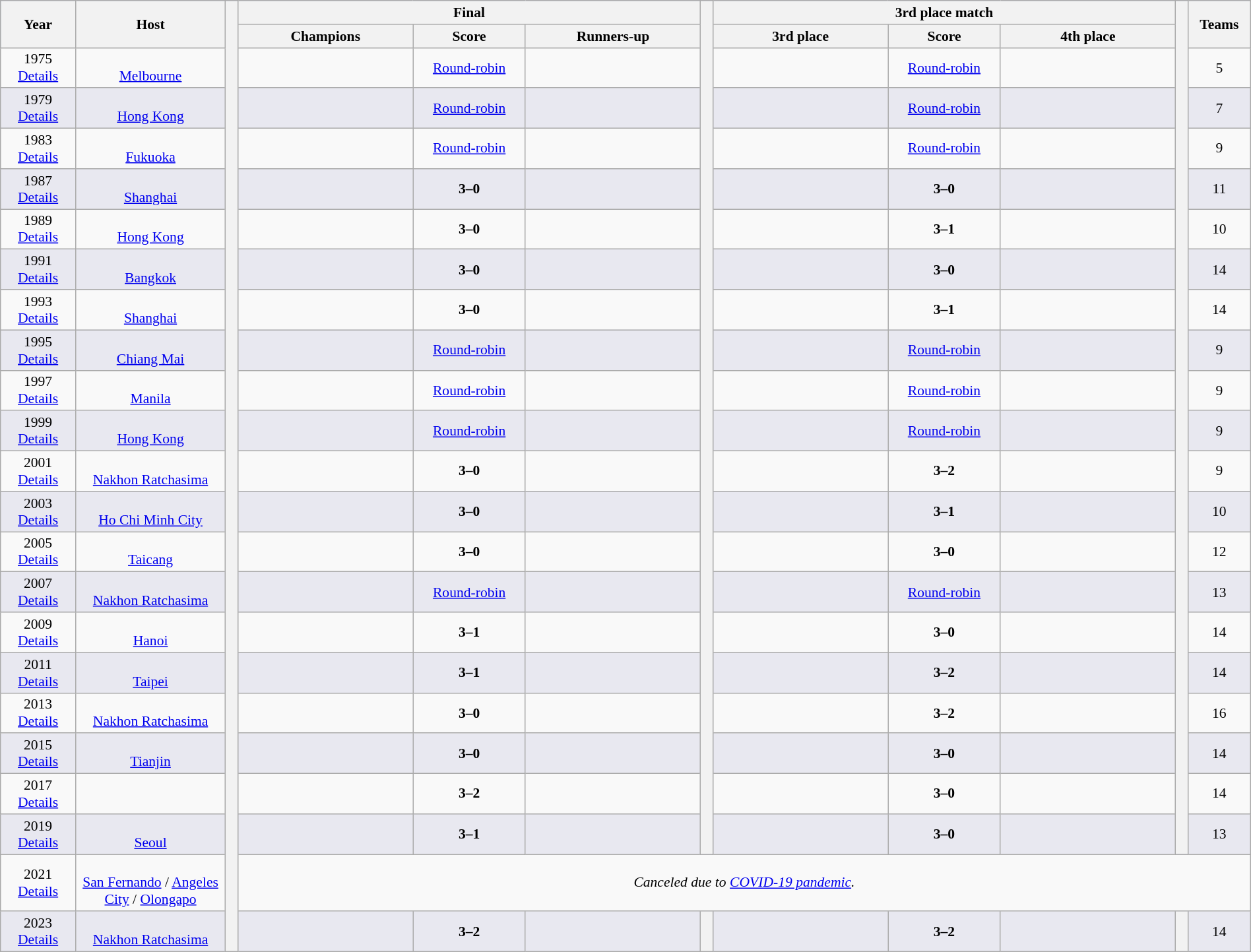<table class="wikitable" style="font-size:90%; width: 100%; text-align: center;">
<tr bgcolor=#c1d8ff>
<th rowspan=2 width=6%>Year</th>
<th rowspan=2 width=12%>Host</th>
<th width=1% rowspan=24 bgcolor=ffffff></th>
<th colspan=3>Final</th>
<th width=1% rowspan=22 bgcolor=ffffff></th>
<th colspan=3>3rd place match</th>
<th width=1% rowspan=22 bgcolor=#ffffff></th>
<th rowspan=2 width=5%>Teams</th>
</tr>
<tr bgcolor=#efefef>
<th width=14%>Champions</th>
<th width=9%>Score</th>
<th width=14%>Runners-up</th>
<th width=14%>3rd place</th>
<th width=9%>Score</th>
<th width=14%>4th place</th>
</tr>
<tr>
<td>1975<br><a href='#'>Details</a></td>
<td><br><a href='#'>Melbourne</a></td>
<td><strong></strong></td>
<td><a href='#'>Round-robin</a></td>
<td></td>
<td></td>
<td><a href='#'>Round-robin</a></td>
<td></td>
<td>5</td>
</tr>
<tr bgcolor=#E8E8F0>
<td>1979<br><a href='#'>Details</a></td>
<td><br><a href='#'>Hong Kong</a></td>
<td><strong></strong></td>
<td><a href='#'>Round-robin</a></td>
<td></td>
<td></td>
<td><a href='#'>Round-robin</a></td>
<td></td>
<td>7</td>
</tr>
<tr>
<td>1983<br><a href='#'>Details</a></td>
<td><br><a href='#'>Fukuoka</a></td>
<td><strong></strong></td>
<td><a href='#'>Round-robin</a></td>
<td></td>
<td></td>
<td><a href='#'>Round-robin</a></td>
<td></td>
<td>9</td>
</tr>
<tr bgcolor=#E8E8F0>
<td>1987<br><a href='#'>Details</a></td>
<td><br><a href='#'>Shanghai</a></td>
<td><strong></strong></td>
<td><strong>3–0</strong></td>
<td></td>
<td></td>
<td><strong>3–0</strong></td>
<td></td>
<td>11</td>
</tr>
<tr>
<td>1989<br><a href='#'>Details</a></td>
<td><br><a href='#'>Hong Kong</a></td>
<td><strong></strong></td>
<td><strong>3–0</strong></td>
<td></td>
<td></td>
<td><strong>3–1</strong></td>
<td></td>
<td>10</td>
</tr>
<tr bgcolor=#E8E8F0>
<td>1991<br><a href='#'>Details</a></td>
<td><br><a href='#'>Bangkok</a></td>
<td><strong></strong></td>
<td><strong>3–0</strong></td>
<td></td>
<td></td>
<td><strong>3–0</strong></td>
<td></td>
<td>14</td>
</tr>
<tr>
<td>1993<br><a href='#'>Details</a></td>
<td><br><a href='#'>Shanghai</a></td>
<td><strong></strong></td>
<td><strong>3–0</strong></td>
<td></td>
<td></td>
<td><strong>3–1</strong></td>
<td></td>
<td>14</td>
</tr>
<tr bgcolor=#E8E8F0>
<td>1995<br><a href='#'>Details</a></td>
<td><br><a href='#'>Chiang Mai</a></td>
<td><strong></strong></td>
<td><a href='#'>Round-robin</a></td>
<td></td>
<td></td>
<td><a href='#'>Round-robin</a></td>
<td></td>
<td>9</td>
</tr>
<tr>
<td>1997<br><a href='#'>Details</a></td>
<td><br><a href='#'>Manila</a></td>
<td><strong></strong></td>
<td><a href='#'>Round-robin</a></td>
<td></td>
<td></td>
<td><a href='#'>Round-robin</a></td>
<td></td>
<td>9</td>
</tr>
<tr bgcolor=#E8E8F0>
<td>1999<br><a href='#'>Details</a></td>
<td><br><a href='#'>Hong Kong</a></td>
<td><strong></strong></td>
<td><a href='#'>Round-robin</a></td>
<td></td>
<td></td>
<td><a href='#'>Round-robin</a></td>
<td></td>
<td>9</td>
</tr>
<tr>
<td>2001<br><a href='#'>Details</a></td>
<td><br><a href='#'>Nakhon Ratchasima</a></td>
<td><strong></strong></td>
<td><strong>3–0</strong></td>
<td></td>
<td></td>
<td><strong>3–2</strong></td>
<td></td>
<td>9</td>
</tr>
<tr bgcolor=#E8E8F0>
<td>2003<br><a href='#'>Details</a></td>
<td><br><a href='#'>Ho Chi Minh City</a></td>
<td><strong></strong></td>
<td><strong>3–0</strong></td>
<td></td>
<td></td>
<td><strong>3–1</strong></td>
<td></td>
<td>10</td>
</tr>
<tr>
<td>2005<br><a href='#'>Details</a></td>
<td><br><a href='#'>Taicang</a></td>
<td><strong></strong></td>
<td><strong>3–0</strong></td>
<td></td>
<td></td>
<td><strong>3–0</strong></td>
<td></td>
<td>12</td>
</tr>
<tr bgcolor=#E8E8F0>
<td>2007<br><a href='#'>Details</a></td>
<td><br><a href='#'>Nakhon Ratchasima</a></td>
<td><strong></strong></td>
<td><a href='#'>Round-robin</a></td>
<td></td>
<td></td>
<td><a href='#'>Round-robin</a></td>
<td></td>
<td>13</td>
</tr>
<tr>
<td>2009<br><a href='#'>Details</a></td>
<td><br><a href='#'>Hanoi</a></td>
<td><strong></strong></td>
<td><strong>3–1</strong></td>
<td></td>
<td></td>
<td><strong>3–0</strong></td>
<td></td>
<td>14</td>
</tr>
<tr bgcolor=#E8E8F0>
<td>2011<br><a href='#'>Details</a></td>
<td><br><a href='#'>Taipei</a></td>
<td><strong></strong></td>
<td><strong>3–1</strong></td>
<td></td>
<td></td>
<td><strong>3–2</strong></td>
<td></td>
<td>14</td>
</tr>
<tr>
<td>2013<br><a href='#'>Details</a></td>
<td><br><a href='#'>Nakhon Ratchasima</a></td>
<td><strong></strong></td>
<td><strong>3–0</strong></td>
<td></td>
<td></td>
<td><strong>3–2</strong></td>
<td></td>
<td>16</td>
</tr>
<tr bgcolor=#E8E8F0>
<td>2015<br><a href='#'>Details</a></td>
<td><br><a href='#'>Tianjin</a></td>
<td><strong></strong></td>
<td><strong>3–0</strong></td>
<td></td>
<td></td>
<td><strong>3–0</strong></td>
<td></td>
<td>14</td>
</tr>
<tr>
<td>2017<br><a href='#'>Details</a></td>
<td><br></td>
<td><strong></strong></td>
<td><strong>3–2</strong></td>
<td></td>
<td></td>
<td><strong>3–0</strong></td>
<td></td>
<td>14</td>
</tr>
<tr bgcolor=#E8E8F0>
<td>2019<br><a href='#'>Details</a></td>
<td><br><a href='#'>Seoul</a></td>
<td><strong></strong></td>
<td><strong>3–1</strong></td>
<td></td>
<td></td>
<td><strong>3–0</strong></td>
<td></td>
<td>13</td>
</tr>
<tr>
<td>2021<br><a href='#'>Details</a></td>
<td><br><a href='#'>San Fernando</a> / <a href='#'>Angeles City</a> / <a href='#'>Olongapo</a></td>
<td colspan=9><em>Canceled due to <a href='#'>COVID-19 pandemic</a>.</em></td>
</tr>
<tr bgcolor=#E8E8F0>
<td>2023<br><a href='#'>Details</a></td>
<td><br><a href='#'>Nakhon Ratchasima</a></td>
<td><strong></strong></td>
<td><strong>3–2</strong></td>
<td></td>
<th width=1% bg=ffffff></th>
<td></td>
<td><strong>3–2</strong></td>
<td></td>
<th width=1% bg=ffffff></th>
<td>14</td>
</tr>
</table>
